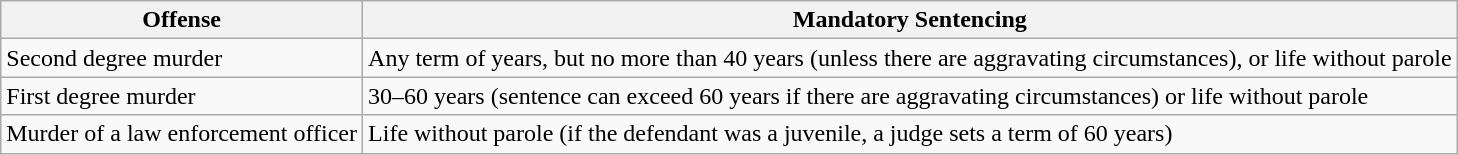<table class="wikitable">
<tr>
<th>Offense</th>
<th>Mandatory Sentencing</th>
</tr>
<tr>
<td>Second degree murder</td>
<td>Any term of years, but no more than 40 years (unless there are aggravating circumstances), or life without parole</td>
</tr>
<tr>
<td>First degree murder</td>
<td>30–60 years (sentence can exceed 60 years if there are aggravating circumstances) or life without parole</td>
</tr>
<tr>
<td>Murder of a law enforcement officer</td>
<td>Life without parole (if the defendant was a juvenile, a judge sets a term of 60 years)</td>
</tr>
</table>
